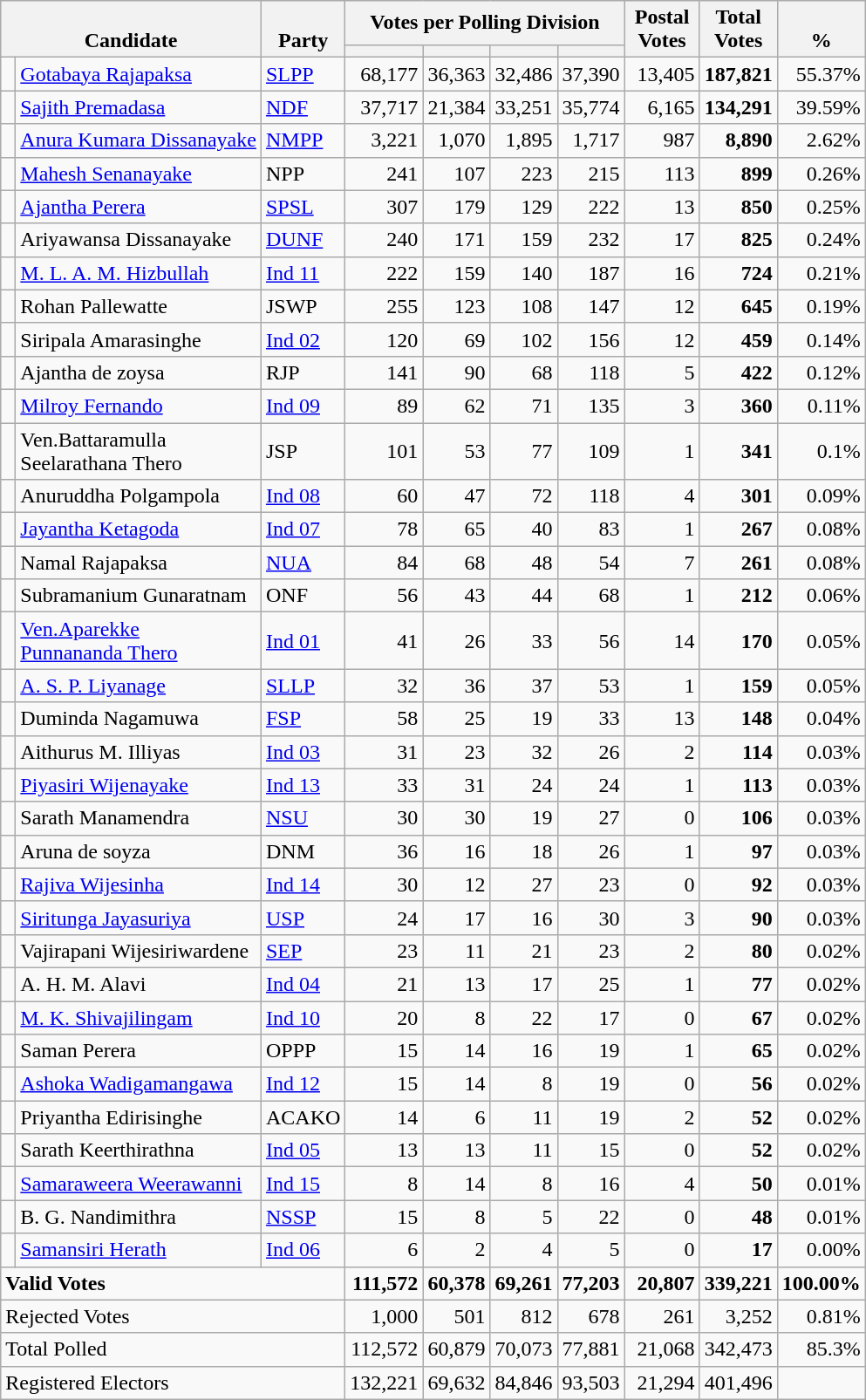<table class="wikitable" style="text-align:right;">
<tr>
<th align=left valign=bottom rowspan=2 colspan=2 width="180">Candidate</th>
<th align=left valign=bottom rowspan=2 width="40">Party</th>
<th colspan=4>Votes per Polling Division</th>
<th align=center valign=bottom rowspan=2 width="50">Postal<br>Votes</th>
<th align=center valign=bottom rowspan=2 width="50">Total Votes</th>
<th align=center valign=bottom rowspan=2 width="50">%</th>
</tr>
<tr>
<th></th>
<th></th>
<th></th>
<th></th>
</tr>
<tr>
<td bgcolor=> </td>
<td align=left><a href='#'>Gotabaya Rajapaksa</a></td>
<td align=left><a href='#'>SLPP</a></td>
<td>68,177</td>
<td>36,363</td>
<td>32,486</td>
<td>37,390</td>
<td>13,405</td>
<td><strong>187,821</strong></td>
<td>55.37%</td>
</tr>
<tr>
<td bgcolor=> </td>
<td align=left><a href='#'>Sajith Premadasa</a></td>
<td align=left><a href='#'>NDF</a></td>
<td>37,717</td>
<td>21,384</td>
<td>33,251</td>
<td>35,774</td>
<td>6,165</td>
<td><strong>134,291</strong></td>
<td>39.59%</td>
</tr>
<tr>
<td bgcolor=> </td>
<td align=left><a href='#'>Anura Kumara Dissanayake</a></td>
<td align=left><a href='#'>NMPP</a></td>
<td>3,221</td>
<td>1,070</td>
<td>1,895</td>
<td>1,717</td>
<td>987</td>
<td><strong>8,890</strong></td>
<td>2.62%</td>
</tr>
<tr>
<td bgcolor=> </td>
<td align=left><a href='#'>Mahesh Senanayake</a></td>
<td align=left>NPP</td>
<td>241</td>
<td>107</td>
<td>223</td>
<td>215</td>
<td>113</td>
<td><strong>899</strong></td>
<td>0.26%</td>
</tr>
<tr>
<td bgcolor=> </td>
<td align=left><a href='#'>Ajantha Perera</a></td>
<td align=left><a href='#'>SPSL</a></td>
<td>307</td>
<td>179</td>
<td>129</td>
<td>222</td>
<td>13</td>
<td><strong>850</strong></td>
<td>0.25%</td>
</tr>
<tr>
<td bgcolor=> </td>
<td align=left>Ariyawansa Dissanayake</td>
<td align=left><a href='#'>DUNF</a></td>
<td>240</td>
<td>171</td>
<td>159</td>
<td>232</td>
<td>17</td>
<td><strong>825</strong></td>
<td>0.24%</td>
</tr>
<tr>
<td bgcolor=> </td>
<td align=left><a href='#'>M. L. A. M. Hizbullah</a></td>
<td align=left><a href='#'>Ind 11</a></td>
<td>222</td>
<td>159</td>
<td>140</td>
<td>187</td>
<td>16</td>
<td><strong>724</strong></td>
<td>0.21%</td>
</tr>
<tr>
<td bgcolor=> </td>
<td align=left>Rohan Pallewatte</td>
<td align=left>JSWP</td>
<td>255</td>
<td>123</td>
<td>108</td>
<td>147</td>
<td>12</td>
<td><strong>645</strong></td>
<td>0.19%</td>
</tr>
<tr>
<td bgcolor=> </td>
<td align=left>Siripala Amarasinghe</td>
<td align=left><a href='#'>Ind 02</a></td>
<td>120</td>
<td>69</td>
<td>102</td>
<td>156</td>
<td>12</td>
<td><strong>459</strong></td>
<td>0.14%</td>
</tr>
<tr>
<td bgcolor=> </td>
<td align=left>Ajantha de zoysa</td>
<td align=left>RJP</td>
<td>141</td>
<td>90</td>
<td>68</td>
<td>118</td>
<td>5</td>
<td><strong>422</strong></td>
<td>0.12%</td>
</tr>
<tr>
<td bgcolor=> </td>
<td align=left><a href='#'>Milroy Fernando</a></td>
<td align=left><a href='#'>Ind 09</a></td>
<td>89</td>
<td>62</td>
<td>71</td>
<td>135</td>
<td>3</td>
<td><strong>360</strong></td>
<td>0.11%</td>
</tr>
<tr>
<td bgcolor=> </td>
<td align=left>Ven.Battaramulla<br>Seelarathana Thero</td>
<td align=left>JSP</td>
<td>101</td>
<td>53</td>
<td>77</td>
<td>109</td>
<td>1</td>
<td><strong>341</strong></td>
<td>0.1%</td>
</tr>
<tr>
<td bgcolor=> </td>
<td align=left>Anuruddha Polgampola</td>
<td align=left><a href='#'>Ind 08</a></td>
<td>60</td>
<td>47</td>
<td>72</td>
<td>118</td>
<td>4</td>
<td><strong>301</strong></td>
<td>0.09%</td>
</tr>
<tr>
<td bgcolor=> </td>
<td align=left><a href='#'>Jayantha Ketagoda</a></td>
<td align=left><a href='#'>Ind 07</a></td>
<td>78</td>
<td>65</td>
<td>40</td>
<td>83</td>
<td>1</td>
<td><strong>267</strong></td>
<td>0.08%</td>
</tr>
<tr>
<td bgcolor=> </td>
<td align=left>Namal Rajapaksa</td>
<td align=left><a href='#'>NUA</a></td>
<td>84</td>
<td>68</td>
<td>48</td>
<td>54</td>
<td>7</td>
<td><strong>261</strong></td>
<td>0.08%</td>
</tr>
<tr>
<td bgcolor=> </td>
<td align=left>Subramanium Gunaratnam</td>
<td align=left>ONF</td>
<td>56</td>
<td>43</td>
<td>44</td>
<td>68</td>
<td>1</td>
<td><strong>212</strong></td>
<td>0.06%</td>
</tr>
<tr>
<td bgcolor=> </td>
<td align=left><a href='#'>Ven.Aparekke<br>Punnananda Thero</a></td>
<td align=left><a href='#'>Ind 01</a></td>
<td>41</td>
<td>26</td>
<td>33</td>
<td>56</td>
<td>14</td>
<td><strong>170</strong></td>
<td>0.05%</td>
</tr>
<tr>
<td bgcolor=> </td>
<td align=left><a href='#'>A. S. P. Liyanage</a></td>
<td align=left><a href='#'>SLLP</a></td>
<td>32</td>
<td>36</td>
<td>37</td>
<td>53</td>
<td>1</td>
<td><strong>159</strong></td>
<td>0.05%</td>
</tr>
<tr>
<td bgcolor=> </td>
<td align=left>Duminda Nagamuwa</td>
<td align=left><a href='#'>FSP</a></td>
<td>58</td>
<td>25</td>
<td>19</td>
<td>33</td>
<td>13</td>
<td><strong>148</strong></td>
<td>0.04%</td>
</tr>
<tr>
<td bgcolor=> </td>
<td align=left>Aithurus M. Illiyas</td>
<td align=left><a href='#'>Ind 03</a></td>
<td>31</td>
<td>23</td>
<td>32</td>
<td>26</td>
<td>2</td>
<td><strong>114</strong></td>
<td>0.03%</td>
</tr>
<tr>
<td bgcolor=> </td>
<td align=left><a href='#'>Piyasiri Wijenayake</a></td>
<td align=left><a href='#'>Ind 13</a></td>
<td>33</td>
<td>31</td>
<td>24</td>
<td>24</td>
<td>1</td>
<td><strong>113</strong></td>
<td>0.03%</td>
</tr>
<tr>
<td bgcolor=> </td>
<td align=left>Sarath Manamendra</td>
<td align=left><a href='#'>NSU</a></td>
<td>30</td>
<td>30</td>
<td>19</td>
<td>27</td>
<td>0</td>
<td><strong>106</strong></td>
<td>0.03%</td>
</tr>
<tr>
<td bgcolor=> </td>
<td align=left>Aruna de soyza</td>
<td align=left>DNM</td>
<td>36</td>
<td>16</td>
<td>18</td>
<td>26</td>
<td>1</td>
<td><strong>97</strong></td>
<td>0.03%</td>
</tr>
<tr>
<td bgcolor=> </td>
<td align=left><a href='#'>Rajiva Wijesinha</a></td>
<td align=left><a href='#'>Ind 14</a></td>
<td>30</td>
<td>12</td>
<td>27</td>
<td>23</td>
<td>0</td>
<td><strong>92</strong></td>
<td>0.03%</td>
</tr>
<tr>
<td bgcolor=> </td>
<td align=left><a href='#'>Siritunga Jayasuriya</a></td>
<td align=left><a href='#'>USP</a></td>
<td>24</td>
<td>17</td>
<td>16</td>
<td>30</td>
<td>3</td>
<td><strong>90</strong></td>
<td>0.03%</td>
</tr>
<tr>
<td bgcolor=> </td>
<td align=left>Vajirapani Wijesiriwardene</td>
<td align=left><a href='#'>SEP</a></td>
<td>23</td>
<td>11</td>
<td>21</td>
<td>23</td>
<td>2</td>
<td><strong>80</strong></td>
<td>0.02%</td>
</tr>
<tr>
<td bgcolor=> </td>
<td align=left>A. H. M. Alavi</td>
<td align=left><a href='#'>Ind 04</a></td>
<td>21</td>
<td>13</td>
<td>17</td>
<td>25</td>
<td>1</td>
<td><strong>77</strong></td>
<td>0.02%</td>
</tr>
<tr>
<td bgcolor=> </td>
<td align=left><a href='#'>M. K. Shivajilingam</a></td>
<td align=left><a href='#'>Ind 10</a></td>
<td>20</td>
<td>8</td>
<td>22</td>
<td>17</td>
<td>0</td>
<td><strong>67</strong></td>
<td>0.02%</td>
</tr>
<tr>
<td bgcolor=> </td>
<td align=left>Saman Perera</td>
<td align=left>OPPP</td>
<td>15</td>
<td>14</td>
<td>16</td>
<td>19</td>
<td>1</td>
<td><strong>65</strong></td>
<td>0.02%</td>
</tr>
<tr>
<td bgcolor=> </td>
<td align=left><a href='#'>Ashoka Wadigamangawa</a></td>
<td align=left><a href='#'>Ind 12</a></td>
<td>15</td>
<td>14</td>
<td>8</td>
<td>19</td>
<td>0</td>
<td><strong>56</strong></td>
<td>0.02%</td>
</tr>
<tr>
<td bgcolor=> </td>
<td align=left>Priyantha Edirisinghe</td>
<td align=left>ACAKO</td>
<td>14</td>
<td>6</td>
<td>11</td>
<td>19</td>
<td>2</td>
<td><strong>52</strong></td>
<td>0.02%</td>
</tr>
<tr>
<td bgcolor=> </td>
<td align=left>Sarath Keerthirathna</td>
<td align=left><a href='#'>Ind 05</a></td>
<td>13</td>
<td>13</td>
<td>11</td>
<td>15</td>
<td>0</td>
<td><strong>52</strong></td>
<td>0.02%</td>
</tr>
<tr>
<td bgcolor=> </td>
<td align=left><a href='#'>Samaraweera Weerawanni</a></td>
<td align=left><a href='#'>Ind 15</a></td>
<td>8</td>
<td>14</td>
<td>8</td>
<td>16</td>
<td>4</td>
<td><strong>50</strong></td>
<td>0.01%</td>
</tr>
<tr>
<td bgcolor=> </td>
<td align=left>B. G. Nandimithra</td>
<td align=left><a href='#'>NSSP</a></td>
<td>15</td>
<td>8</td>
<td>5</td>
<td>22</td>
<td>0</td>
<td><strong>48</strong></td>
<td>0.01%</td>
</tr>
<tr>
<td bgcolor=> </td>
<td align=left><a href='#'>Samansiri Herath</a></td>
<td align=left><a href='#'>Ind 06</a></td>
<td>6</td>
<td>2</td>
<td>4</td>
<td>5</td>
<td>0</td>
<td><strong>17</strong></td>
<td>0.00%</td>
</tr>
<tr style="font-weight:bold">
<td style="text-align:left;" colspan="3">Valid Votes</td>
<td>111,572</td>
<td>60,378</td>
<td>69,261</td>
<td>77,203</td>
<td>20,807</td>
<td>339,221</td>
<td>100.00%</td>
</tr>
<tr>
<td style="text-align:left;" colspan="3">Rejected Votes</td>
<td>1,000</td>
<td>501</td>
<td>812</td>
<td>678</td>
<td>261</td>
<td>3,252</td>
<td>0.81%</td>
</tr>
<tr>
<td style="text-align:left;" colspan="3">Total Polled</td>
<td>112,572</td>
<td>60,879</td>
<td>70,073</td>
<td>77,881</td>
<td>21,068</td>
<td>342,473</td>
<td>85.3%</td>
</tr>
<tr>
<td style="text-align:left;" colspan="3">Registered Electors</td>
<td>132,221</td>
<td>69,632</td>
<td>84,846</td>
<td>93,503</td>
<td>21,294</td>
<td>401,496</td>
<td></td>
</tr>
</table>
